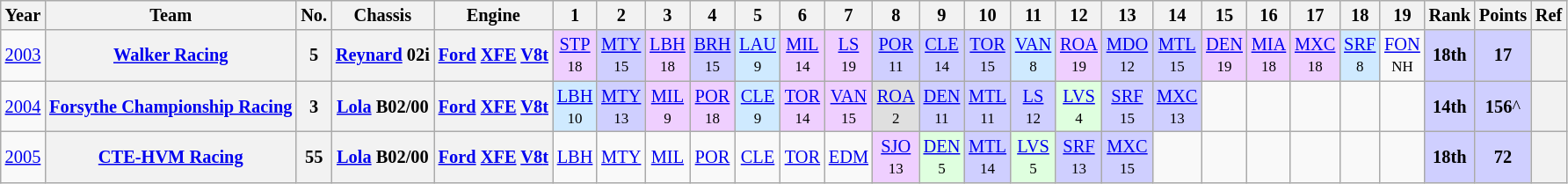<table class="wikitable" style="text-align:center; font-size:85%">
<tr>
<th>Year</th>
<th>Team</th>
<th>No.</th>
<th>Chassis</th>
<th>Engine</th>
<th>1</th>
<th>2</th>
<th>3</th>
<th>4</th>
<th>5</th>
<th>6</th>
<th>7</th>
<th>8</th>
<th>9</th>
<th>10</th>
<th>11</th>
<th>12</th>
<th>13</th>
<th>14</th>
<th>15</th>
<th>16</th>
<th>17</th>
<th>18</th>
<th>19</th>
<th>Rank</th>
<th>Points</th>
<th>Ref</th>
</tr>
<tr>
<td><a href='#'>2003</a></td>
<th nowrap><a href='#'>Walker Racing</a></th>
<th>5</th>
<th nowrap><a href='#'>Reynard</a> 02i</th>
<th nowrap><a href='#'>Ford</a> <a href='#'>XFE</a> <a href='#'>V8</a><a href='#'>t</a></th>
<td style="background:#EFCFFF;"><a href='#'>STP</a><br><small>18</small></td>
<td style="background:#CFCFFF;"><a href='#'>MTY</a><br><small>15</small></td>
<td style="background:#EFCFFF;"><a href='#'>LBH</a><br><small>18</small></td>
<td style="background:#CFCFFF;"><a href='#'>BRH</a><br><small>15</small></td>
<td style="background:#CFEAFF;"><a href='#'>LAU</a><br><small>9</small></td>
<td style="background:#EFCFFF;"><a href='#'>MIL</a><br><small>14</small></td>
<td style="background:#EFCFFF;"><a href='#'>LS</a><br><small>19</small></td>
<td style="background:#CFCFFF;"><a href='#'>POR</a><br><small>11</small></td>
<td style="background:#CFCFFF;"><a href='#'>CLE</a><br><small>14</small></td>
<td style="background:#CFCFFF;"><a href='#'>TOR</a><br><small>15</small></td>
<td style="background:#CFEAFF;"><a href='#'>VAN</a><br><small>8</small></td>
<td style="background:#EFCFFF;"><a href='#'>ROA</a><br><small>19</small></td>
<td style="background:#CFCFFF;"><a href='#'>MDO</a><br><small>12</small></td>
<td style="background:#CFCFFF;"><a href='#'>MTL</a><br><small>15</small></td>
<td style="background:#EFCFFF;"><a href='#'>DEN</a><br><small>19</small></td>
<td style="background:#EFCFFF;"><a href='#'>MIA</a><br><small>18</small></td>
<td style="background:#EFCFFF;"><a href='#'>MXC</a><br><small>18</small></td>
<td style="background:#CFEAFF;"><a href='#'>SRF</a><br><small>8</small></td>
<td><a href='#'>FON</a><br><small>NH</small></td>
<td style="background:#CFCFFF;"><strong>18th</strong></td>
<td style="background:#CFCFFF;"><strong>17</strong></td>
<th></th>
</tr>
<tr>
<td><a href='#'>2004</a></td>
<th nowrap><a href='#'>Forsythe Championship Racing</a></th>
<th>3</th>
<th nowrap><a href='#'>Lola</a> B02/00</th>
<th nowrap><a href='#'>Ford</a> <a href='#'>XFE</a> <a href='#'>V8</a><a href='#'>t</a></th>
<td style="background:#CFEAFF;"><a href='#'>LBH</a><br><small>10</small></td>
<td style="background:#CFCFFF;"><a href='#'>MTY</a><br><small>13</small></td>
<td style="background:#EFCFFF;"><a href='#'>MIL</a><br><small>9</small></td>
<td style="background:#EFCFFF;"><a href='#'>POR</a><br><small>18</small></td>
<td style="background:#CFEAFF;"><a href='#'>CLE</a><br><small>9</small></td>
<td style="background:#EFCFFF;"><a href='#'>TOR</a><br><small>14</small></td>
<td style="background:#EFCFFF;"><a href='#'>VAN</a><br><small>15</small></td>
<td style="background:#DFDFDF;"><a href='#'>ROA</a><br><small>2</small></td>
<td style="background:#CFCFFF;"><a href='#'>DEN</a><br><small>11</small></td>
<td style="background:#CFCFFF;"><a href='#'>MTL</a><br><small>11</small></td>
<td style="background:#CFCFFF;"><a href='#'>LS</a><br><small>12</small></td>
<td style="background:#DFFFDF;"><a href='#'>LVS</a><br><small>4</small></td>
<td style="background:#CFCFFF;"><a href='#'>SRF</a><br><small>15</small></td>
<td style="background:#CFCFFF;"><a href='#'>MXC</a><br><small>13</small></td>
<td></td>
<td></td>
<td></td>
<td></td>
<td></td>
<td style="background:#CFCFFF;"><strong>14th</strong></td>
<td style="background:#CFCFFF;"><strong>156</strong>^</td>
<th></th>
</tr>
<tr>
<td><a href='#'>2005</a></td>
<th nowrap><a href='#'>CTE-HVM Racing</a></th>
<th>55</th>
<th nowrap><a href='#'>Lola</a> B02/00</th>
<th nowrap><a href='#'>Ford</a> <a href='#'>XFE</a> <a href='#'>V8</a><a href='#'>t</a></th>
<td><a href='#'>LBH</a></td>
<td><a href='#'>MTY</a></td>
<td><a href='#'>MIL</a></td>
<td><a href='#'>POR</a></td>
<td><a href='#'>CLE</a></td>
<td><a href='#'>TOR</a></td>
<td><a href='#'>EDM</a></td>
<td style="background:#EFCFFF;"><a href='#'>SJO</a><br><small>13</small></td>
<td style="background:#DFFFDF;"><a href='#'>DEN</a><br><small>5</small></td>
<td style="background:#CFCFFF;"><a href='#'>MTL</a><br><small>14</small></td>
<td style="background:#DFFFDF;"><a href='#'>LVS</a><br><small>5</small></td>
<td style="background:#CFCFFF;"><a href='#'>SRF</a><br><small>13</small></td>
<td style="background:#CFCFFF;"><a href='#'>MXC</a><br><small>15</small></td>
<td></td>
<td></td>
<td></td>
<td></td>
<td></td>
<td></td>
<td style="background:#CFCFFF;"><strong>18th</strong></td>
<td style="background:#CFCFFF;"><strong>72</strong></td>
<th></th>
</tr>
</table>
